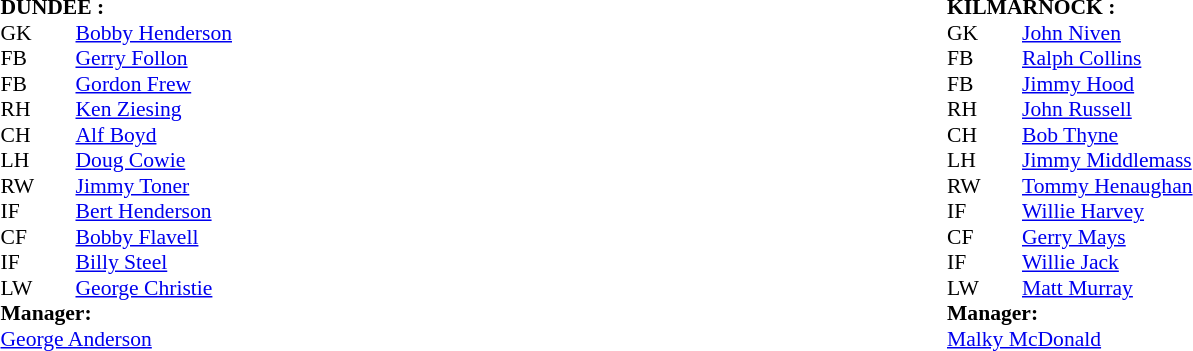<table width="100%">
<tr>
<td valign="top" width="50%"><br><table style="font-size: 90%" cellspacing="0" cellpadding="0">
<tr>
<td colspan="4"><strong>DUNDEE :</strong></td>
</tr>
<tr>
<th width="25"></th>
<th width="25"></th>
</tr>
<tr>
<td>GK</td>
<td></td>
<td><a href='#'>Bobby Henderson</a></td>
</tr>
<tr>
<td>FB</td>
<td></td>
<td><a href='#'>Gerry Follon</a></td>
</tr>
<tr>
<td>FB</td>
<td></td>
<td><a href='#'>Gordon Frew</a></td>
</tr>
<tr>
<td>RH</td>
<td></td>
<td><a href='#'>Ken Ziesing</a></td>
</tr>
<tr>
<td>CH</td>
<td></td>
<td><a href='#'>Alf Boyd</a></td>
</tr>
<tr>
<td>LH</td>
<td></td>
<td><a href='#'>Doug Cowie</a></td>
</tr>
<tr>
<td>RW</td>
<td></td>
<td><a href='#'>Jimmy Toner</a></td>
</tr>
<tr>
<td>IF</td>
<td></td>
<td><a href='#'>Bert Henderson</a></td>
</tr>
<tr>
<td>CF</td>
<td></td>
<td><a href='#'>Bobby Flavell</a></td>
</tr>
<tr>
<td>IF</td>
<td></td>
<td><a href='#'>Billy Steel</a></td>
</tr>
<tr>
<td>LW</td>
<td></td>
<td><a href='#'>George Christie</a></td>
</tr>
<tr>
<td colspan=4><strong>Manager:</strong></td>
</tr>
<tr>
<td colspan="4"><a href='#'>George Anderson</a></td>
</tr>
</table>
</td>
<td valign="top" width="50%"><br><table style="font-size: 90%" cellspacing="0" cellpadding="0">
<tr>
<td colspan="4"><strong>KILMARNOCK :</strong></td>
</tr>
<tr>
<th width="25"></th>
<th width="25"></th>
</tr>
<tr>
<td>GK</td>
<td></td>
<td><a href='#'>John Niven</a></td>
</tr>
<tr>
<td>FB</td>
<td></td>
<td><a href='#'>Ralph Collins</a></td>
</tr>
<tr>
<td>FB</td>
<td></td>
<td><a href='#'>Jimmy Hood</a></td>
</tr>
<tr>
<td>RH</td>
<td></td>
<td><a href='#'>John Russell</a></td>
</tr>
<tr>
<td>CH</td>
<td></td>
<td><a href='#'>Bob Thyne</a></td>
</tr>
<tr>
<td>LH</td>
<td></td>
<td><a href='#'>Jimmy Middlemass</a></td>
</tr>
<tr>
<td>RW</td>
<td></td>
<td><a href='#'>Tommy Henaughan</a></td>
</tr>
<tr>
<td>IF</td>
<td></td>
<td><a href='#'>Willie Harvey</a></td>
</tr>
<tr>
<td>CF</td>
<td></td>
<td><a href='#'>Gerry Mays</a></td>
</tr>
<tr>
<td>IF</td>
<td></td>
<td><a href='#'>Willie Jack</a></td>
</tr>
<tr>
<td>LW</td>
<td></td>
<td><a href='#'>Matt Murray</a></td>
</tr>
<tr>
<td colspan=4><strong>Manager:</strong></td>
</tr>
<tr>
<td colspan="4"><a href='#'>Malky McDonald</a></td>
</tr>
</table>
</td>
</tr>
</table>
